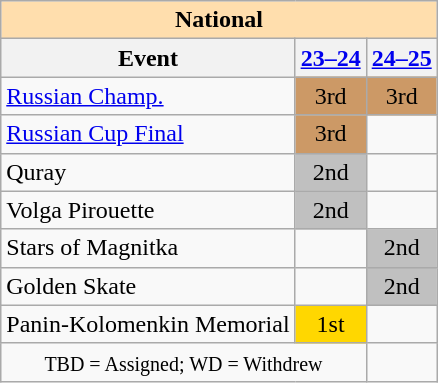<table class="wikitable" style="text-align:center">
<tr>
<th colspan=3 style="background-color: #ffdead; " align="center">National</th>
</tr>
<tr>
<th>Event</th>
<th><a href='#'>23–24</a></th>
<th><a href='#'>24–25</a></th>
</tr>
<tr>
<td align=left><a href='#'>Russian Champ.</a></td>
<td bgcolor=cc9966>3rd</td>
<td bgcolor=cc9966>3rd</td>
</tr>
<tr>
<td align=left><a href='#'>Russian Cup Final</a></td>
<td bgcolor=cc9966>3rd</td>
<td></td>
</tr>
<tr>
<td align="left"> Quray</td>
<td bgcolor=silver>2nd</td>
<td></td>
</tr>
<tr>
<td align="left"> Volga Pirouette</td>
<td bgcolor=silver>2nd</td>
<td></td>
</tr>
<tr>
<td align="left"> Stars of Magnitka</td>
<td></td>
<td bgcolor=silver>2nd</td>
</tr>
<tr>
<td align="left"> Golden Skate</td>
<td></td>
<td bgcolor=silver>2nd</td>
</tr>
<tr>
<td align="left">  Panin-Kolomenkin Memorial</td>
<td bgcolor=gold>1st</td>
<td></td>
</tr>
<tr>
<td colspan="2" align="center"><small> TBD = Assigned; WD = Withdrew</small></td>
</tr>
</table>
